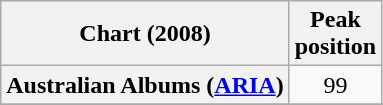<table class="wikitable sortable plainrowheaders" style="text-align:center">
<tr>
<th scope="col">Chart (2008)</th>
<th scope="col">Peak<br>position</th>
</tr>
<tr>
<th scope="row">Australian Albums (<a href='#'>ARIA</a>)</th>
<td>99</td>
</tr>
<tr>
</tr>
<tr>
</tr>
</table>
